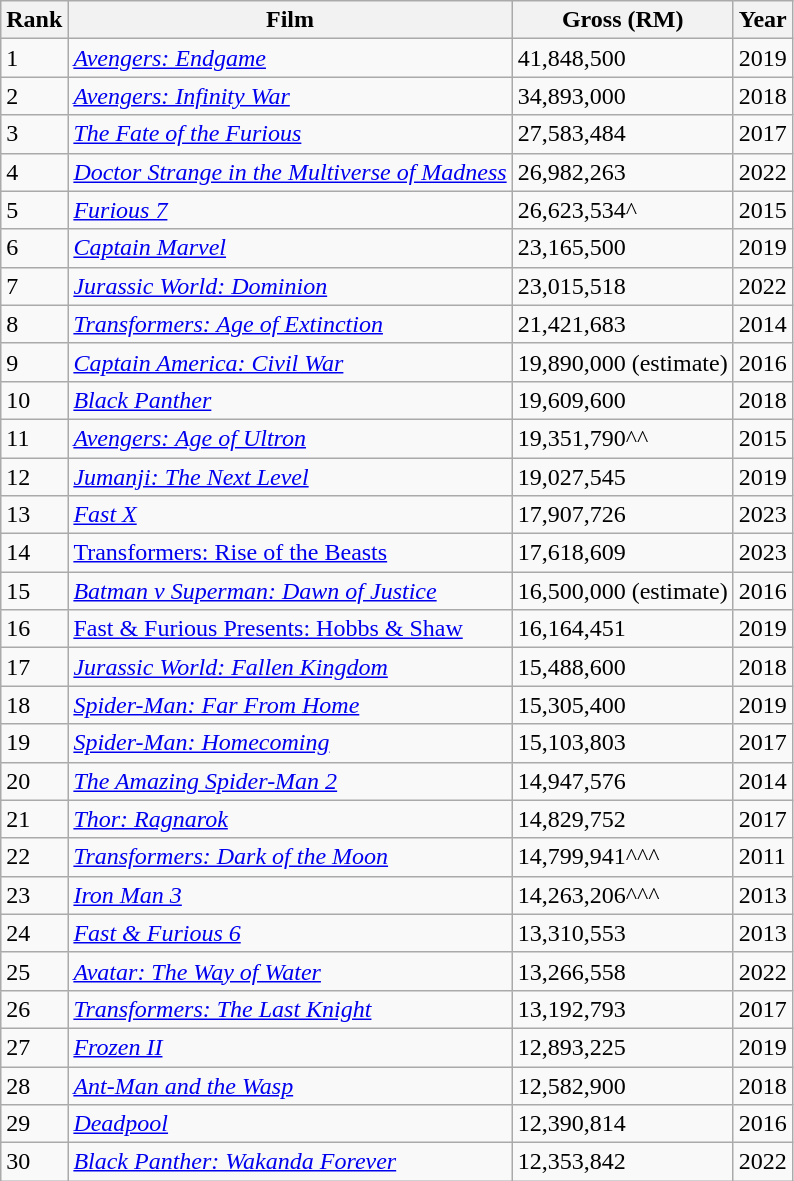<table class="wikitable sortable" style="text-align:left">
<tr>
<th>Rank</th>
<th>Film</th>
<th>Gross (RM)</th>
<th>Year</th>
</tr>
<tr>
<td>1</td>
<td><em><a href='#'>Avengers: Endgame</a></em></td>
<td>41,848,500</td>
<td>2019</td>
</tr>
<tr>
<td>2</td>
<td><em><a href='#'>Avengers: Infinity War</a></em></td>
<td>34,893,000</td>
<td>2018</td>
</tr>
<tr>
<td>3</td>
<td><em><a href='#'>The Fate of the Furious</a></em></td>
<td>27,583,484</td>
<td>2017</td>
</tr>
<tr>
<td>4</td>
<td><em><a href='#'>Doctor Strange in the Multiverse of Madness</a></em></td>
<td>26,982,263</td>
<td>2022</td>
</tr>
<tr>
<td>5</td>
<td><em><a href='#'>Furious 7</a></em></td>
<td>26,623,534^</td>
<td>2015</td>
</tr>
<tr>
<td>6</td>
<td><a href='#'><em>Captain Marvel</em></a></td>
<td>23,165,500</td>
<td>2019</td>
</tr>
<tr>
<td>7</td>
<td><em><a href='#'>Jurassic World: Dominion</a></em></td>
<td>23,015,518</td>
<td>2022</td>
</tr>
<tr>
<td>8</td>
<td><em><a href='#'>Transformers: Age of Extinction</a></em></td>
<td>21,421,683</td>
<td>2014</td>
</tr>
<tr>
<td>9</td>
<td><em><a href='#'>Captain America: Civil War</a></em></td>
<td>19,890,000 (estimate)</td>
<td>2016</td>
</tr>
<tr>
<td>10</td>
<td><a href='#'><em>Black Panther</em></a></td>
<td>19,609,600</td>
<td>2018</td>
</tr>
<tr>
<td>11</td>
<td><em><a href='#'>Avengers: Age of Ultron</a></em></td>
<td>19,351,790^^</td>
<td>2015</td>
</tr>
<tr>
<td>12</td>
<td><em><a href='#'>Jumanji: The Next Level</a></em></td>
<td>19,027,545</td>
<td>2019</td>
</tr>
<tr>
<td>13</td>
<td><em><a href='#'>Fast X</a></em></td>
<td>17,907,726</td>
<td>2023</td>
</tr>
<tr>
<td>14</td>
<td><a href='#'>Transformers: Rise of the Beasts</a></td>
<td>17,618,609</td>
<td>2023</td>
</tr>
<tr>
<td>15</td>
<td><em><a href='#'>Batman v Superman: Dawn of Justice</a></em></td>
<td>16,500,000 (estimate)</td>
<td>2016</td>
</tr>
<tr>
<td>16</td>
<td><a href='#'>Fast & Furious Presents: Hobbs & Shaw</a></td>
<td>16,164,451</td>
<td>2019</td>
</tr>
<tr>
<td>17</td>
<td><em><a href='#'>Jurassic World: Fallen Kingdom</a></em></td>
<td>15,488,600</td>
<td>2018</td>
</tr>
<tr>
<td>18</td>
<td><em><a href='#'>Spider-Man: Far From Home</a></em></td>
<td>15,305,400</td>
<td>2019</td>
</tr>
<tr>
<td>19</td>
<td><em><a href='#'>Spider-Man: Homecoming</a></em></td>
<td>15,103,803</td>
<td>2017</td>
</tr>
<tr>
<td>20</td>
<td><em><a href='#'>The Amazing Spider-Man 2</a></em></td>
<td>14,947,576</td>
<td>2014</td>
</tr>
<tr>
<td>21</td>
<td><em><a href='#'>Thor: Ragnarok</a></em></td>
<td>14,829,752</td>
<td>2017</td>
</tr>
<tr>
<td>22</td>
<td><em><a href='#'>Transformers: Dark of the Moon</a></em></td>
<td>14,799,941^^^</td>
<td>2011</td>
</tr>
<tr>
<td>23</td>
<td><em><a href='#'>Iron Man 3</a></em></td>
<td>14,263,206^^^</td>
<td>2013</td>
</tr>
<tr>
<td>24</td>
<td><em><a href='#'>Fast & Furious 6</a></em></td>
<td>13,310,553</td>
<td>2013</td>
</tr>
<tr>
<td>25</td>
<td><em><a href='#'>Avatar: The Way of Water</a></em></td>
<td>13,266,558</td>
<td>2022</td>
</tr>
<tr>
<td>26</td>
<td><em><a href='#'>Transformers: The Last Knight</a></em></td>
<td>13,192,793</td>
<td>2017</td>
</tr>
<tr>
<td>27</td>
<td><em><a href='#'>Frozen II</a></em></td>
<td>12,893,225</td>
<td>2019</td>
</tr>
<tr>
<td>28</td>
<td><em><a href='#'>Ant-Man and the Wasp</a></em></td>
<td>12,582,900</td>
<td>2018</td>
</tr>
<tr>
<td>29</td>
<td><a href='#'><em>Deadpool</em></a></td>
<td>12,390,814</td>
<td>2016</td>
</tr>
<tr>
<td>30</td>
<td><em><a href='#'>Black Panther: Wakanda Forever</a></em></td>
<td>12,353,842</td>
<td>2022</td>
</tr>
</table>
